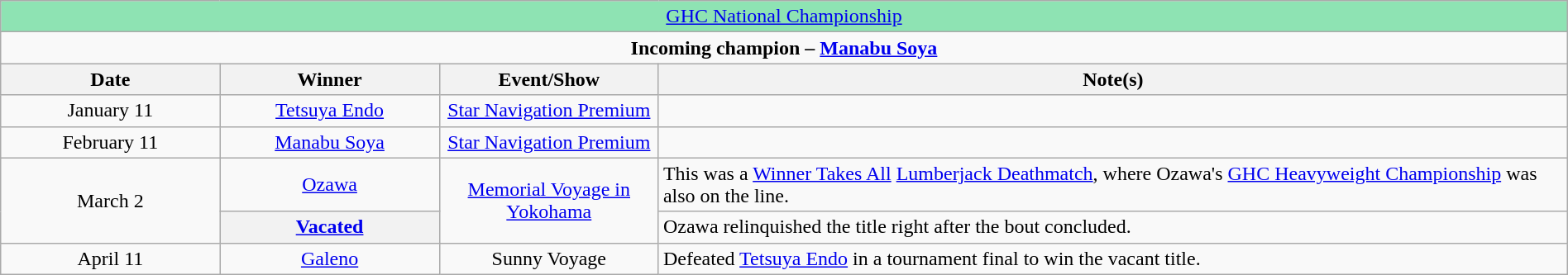<table class="wikitable" style="text-align:center; width:100%;">
<tr style="background:#8ee3b3;">
<td colspan="4" style="text-align: center;"><a href='#'>GHC National Championship</a></td>
</tr>
<tr>
<td colspan="4" style="text-align: center;"><strong>Incoming champion – <a href='#'>Manabu Soya</a></strong></td>
</tr>
<tr>
<th width=14%>Date</th>
<th width=14%>Winner</th>
<th width=14%>Event/Show</th>
<th width=58%>Note(s)</th>
</tr>
<tr>
<td>January 11</td>
<td><a href='#'>Tetsuya Endo</a></td>
<td><a href='#'>Star Navigation Premium</a><br></td>
<td></td>
</tr>
<tr>
<td>February 11</td>
<td><a href='#'>Manabu Soya</a></td>
<td><a href='#'>Star Navigation Premium</a><br></td>
<td></td>
</tr>
<tr>
<td rowspan=2>March 2</td>
<td><a href='#'>Ozawa</a></td>
<td rowspan=2><a href='#'>Memorial Voyage in Yokohama</a></td>
<td align=left>This was a <a href='#'>Winner Takes All</a> <a href='#'>Lumberjack Deathmatch</a>, where Ozawa's <a href='#'>GHC Heavyweight Championship</a> was also on the line.</td>
</tr>
<tr>
<th><a href='#'>Vacated</a></th>
<td align=left>Ozawa relinquished the title right after the bout concluded.</td>
</tr>
<tr>
<td>April 11</td>
<td><a href='#'>Galeno</a></td>
<td>Sunny Voyage</td>
<td align=left>Defeated <a href='#'>Tetsuya Endo</a> in a tournament final to win the vacant title.</td>
</tr>
</table>
